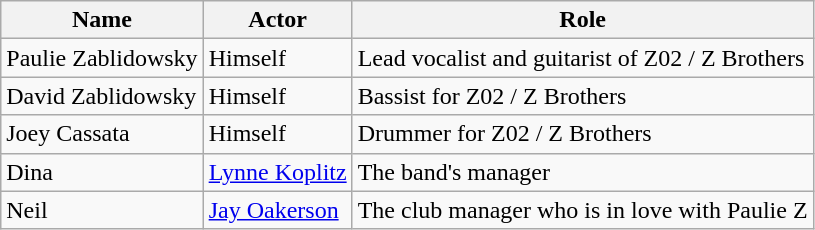<table class="wikitable">
<tr>
<th>Name</th>
<th>Actor</th>
<th>Role</th>
</tr>
<tr>
<td>Paulie Zablidowsky</td>
<td>Himself</td>
<td>Lead vocalist and guitarist of Z02 / Z Brothers</td>
</tr>
<tr>
<td>David Zablidowsky</td>
<td>Himself</td>
<td>Bassist for Z02 / Z Brothers</td>
</tr>
<tr>
<td>Joey Cassata</td>
<td>Himself</td>
<td>Drummer for Z02 / Z Brothers</td>
</tr>
<tr>
<td>Dina</td>
<td><a href='#'>Lynne Koplitz</a></td>
<td>The band's manager</td>
</tr>
<tr>
<td>Neil</td>
<td><a href='#'>Jay Oakerson</a></td>
<td>The club manager who is in love with Paulie Z</td>
</tr>
</table>
